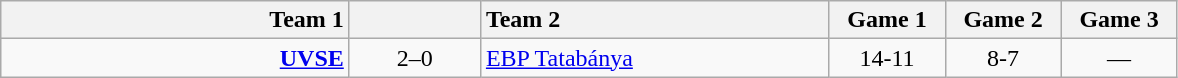<table class=wikitable style="text-align:center">
<tr>
<th style="width:225px; text-align:right;">Team 1</th>
<th style="width:80px;"></th>
<th style="width:225px; text-align:left;">Team 2</th>
<th style="width:70px;">Game 1</th>
<th style="width:70px;">Game 2</th>
<th style="width:70px;">Game 3</th>
</tr>
<tr>
<td align=right> <strong><a href='#'>UVSE</a></strong></td>
<td>2–0</td>
<td align=left> <a href='#'>EBP Tatabánya</a></td>
<td>14-11</td>
<td>8-7</td>
<td>—</td>
</tr>
</table>
